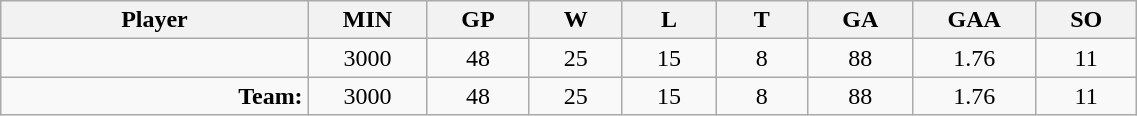<table class="wikitable sortable" width="60%">
<tr>
<th bgcolor="#DDDDFF" width="10%">Player</th>
<th width="3%" bgcolor="#DDDDFF" title="Minutes played">MIN</th>
<th width="3%" bgcolor="#DDDDFF" title="Games played in">GP</th>
<th width="3%" bgcolor="#DDDDFF" title="Wins">W</th>
<th width="3%" bgcolor="#DDDDFF"title="Losses">L</th>
<th width="3%" bgcolor="#DDDDFF" title="Ties">T</th>
<th width="3%" bgcolor="#DDDDFF" title="Goals against">GA</th>
<th width="3%" bgcolor="#DDDDFF" title="Goals against average">GAA</th>
<th width="3%" bgcolor="#DDDDFF"title="Shut-outs">SO</th>
</tr>
<tr align="center">
<td align="right"></td>
<td>3000</td>
<td>48</td>
<td>25</td>
<td>15</td>
<td>8</td>
<td>88</td>
<td>1.76</td>
<td>11</td>
</tr>
<tr align="center">
<td align="right"><strong>Team:</strong></td>
<td>3000</td>
<td>48</td>
<td>25</td>
<td>15</td>
<td>8</td>
<td>88</td>
<td>1.76</td>
<td>11</td>
</tr>
</table>
